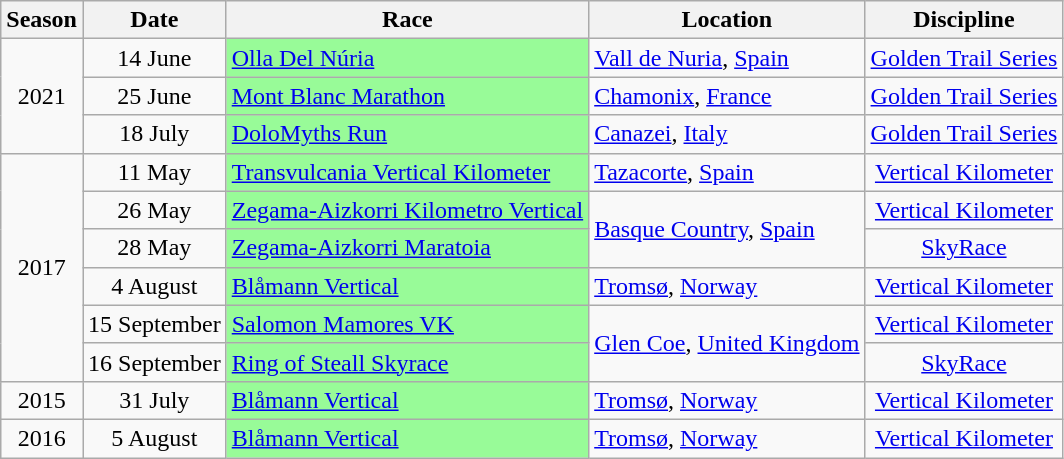<table class=wikitable style="text-align:center">
<tr>
<th>Season</th>
<th>Date</th>
<th>Race</th>
<th>Location</th>
<th>Discipline</th>
</tr>
<tr>
<td Rowspan=3>2021</td>
<td>14 June</td>
<td align=left bgcolor=palegreen><a href='#'>Olla Del Núria</a></td>
<td align=left> <a href='#'>Vall de Nuria</a>, <a href='#'>Spain</a></td>
<td><a href='#'>Golden Trail Series</a></td>
</tr>
<tr>
<td>25 June</td>
<td align=left bgcolor=palegreen><a href='#'>Mont Blanc Marathon</a></td>
<td align=left> <a href='#'>Chamonix</a>, <a href='#'>France</a></td>
<td><a href='#'>Golden Trail Series</a></td>
</tr>
<tr>
<td>18 July</td>
<td align=left bgcolor=palegreen><a href='#'>DoloMyths Run</a></td>
<td align=left> <a href='#'>Canazei</a>, <a href='#'>Italy</a></td>
<td><a href='#'>Golden Trail Series</a></td>
</tr>
<tr>
<td rowspan=6>2017</td>
<td>11 May</td>
<td align=left bgcolor=palegreen><a href='#'>Transvulcania Vertical Kilometer</a></td>
<td align=left> <a href='#'>Tazacorte</a>, <a href='#'>Spain</a></td>
<td><a href='#'>Vertical Kilometer</a></td>
</tr>
<tr>
<td>26 May</td>
<td align=left bgcolor=palegreen><a href='#'>Zegama-Aizkorri Kilometro Vertical</a></td>
<td rowspan=2 align=left> <a href='#'>Basque Country</a>, <a href='#'>Spain</a></td>
<td><a href='#'>Vertical Kilometer</a></td>
</tr>
<tr>
<td>28 May</td>
<td align=left bgcolor=palegreen><a href='#'>Zegama-Aizkorri Maratoia</a></td>
<td><a href='#'>SkyRace</a></td>
</tr>
<tr>
<td>4 August</td>
<td align=left bgcolor=palegreen><a href='#'>Blåmann Vertical</a></td>
<td align=left> <a href='#'>Tromsø</a>, <a href='#'>Norway</a></td>
<td><a href='#'>Vertical Kilometer</a></td>
</tr>
<tr>
<td>15 September</td>
<td align=left bgcolor=palegreen><a href='#'>Salomon Mamores VK</a></td>
<td rowspan=2 align=left> <a href='#'>Glen Coe</a>, <a href='#'>United Kingdom</a></td>
<td><a href='#'>Vertical Kilometer</a></td>
</tr>
<tr>
<td>16 September</td>
<td align=left bgcolor=palegreen><a href='#'>Ring of Steall Skyrace</a></td>
<td><a href='#'>SkyRace</a></td>
</tr>
<tr>
<td>2015</td>
<td>31 July</td>
<td align=left bgcolor=palegreen><a href='#'>Blåmann Vertical</a></td>
<td align=left> <a href='#'>Tromsø</a>, <a href='#'>Norway</a></td>
<td><a href='#'>Vertical Kilometer</a></td>
</tr>
<tr>
<td>2016</td>
<td>5 August</td>
<td align=left bgcolor=palegreen><a href='#'>Blåmann Vertical</a></td>
<td align=left> <a href='#'>Tromsø</a>, <a href='#'>Norway</a></td>
<td><a href='#'>Vertical Kilometer</a></td>
</tr>
</table>
